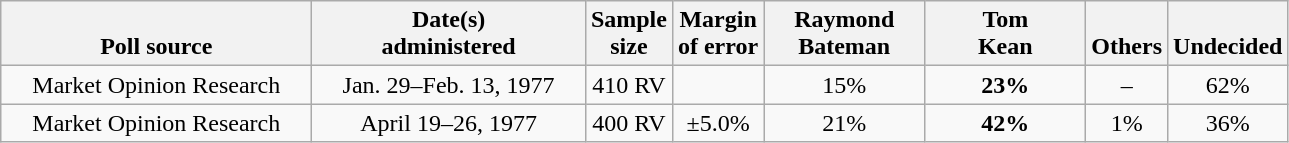<table class="wikitable">
<tr valign= bottom>
<th style="width:200px;">Poll source</th>
<th style="width:175px;">Date(s)<br>administered</th>
<th class=small>Sample<br>size</th>
<th class=small>Margin<br>of error</th>
<th style="width:100px;">Raymond<br>Bateman</th>
<th style="width:100px;">Tom<br>Kean</th>
<th style="width:40px;">Others</th>
<th style="width:40px;">Undecided</th>
</tr>
<tr>
<td align=center>Market Opinion Research</td>
<td align=center>Jan. 29–Feb. 13, 1977</td>
<td align=center>410 RV</td>
<td align=center></td>
<td align=center>15%</td>
<td align=center ><strong>23%</strong></td>
<td align=center>–</td>
<td align=center>62%</td>
</tr>
<tr>
<td align=center>Market Opinion Research</td>
<td align=center>April 19–26, 1977</td>
<td align=center>400 RV</td>
<td align=center>±5.0%</td>
<td align=center>21%</td>
<td align=center ><strong>42%</strong></td>
<td align=center>1%</td>
<td align=center>36%</td>
</tr>
</table>
